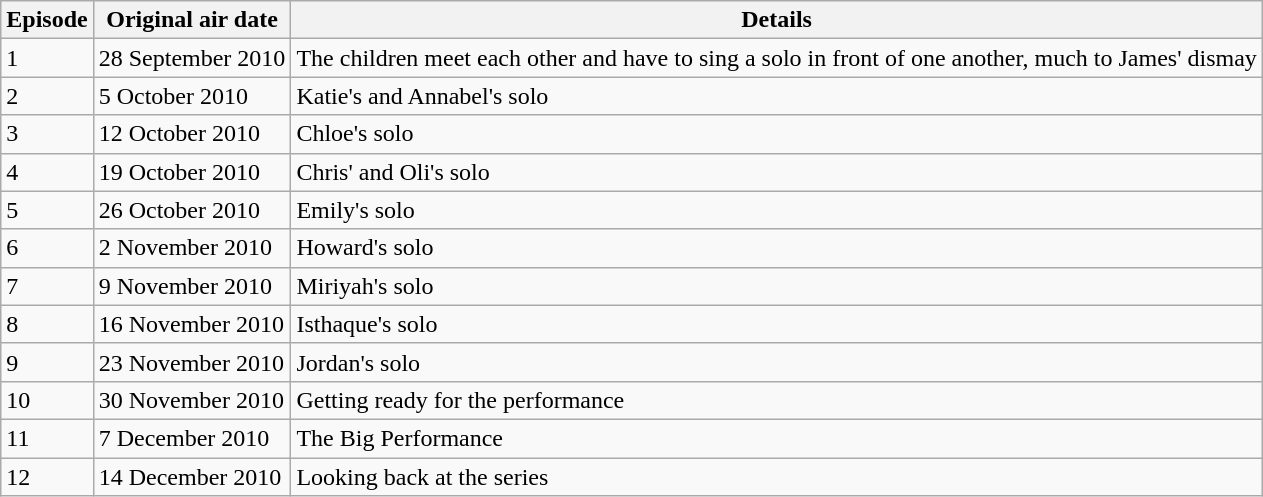<table class="wikitable">
<tr>
<th>Episode</th>
<th>Original air date</th>
<th>Details</th>
</tr>
<tr>
<td>1</td>
<td>28 September 2010</td>
<td>The children meet each other and have to sing a solo in front of one another, much to James' dismay</td>
</tr>
<tr>
<td>2</td>
<td>5 October 2010</td>
<td>Katie's and Annabel's solo</td>
</tr>
<tr>
<td>3</td>
<td>12 October 2010</td>
<td>Chloe's solo</td>
</tr>
<tr>
<td>4</td>
<td>19 October 2010</td>
<td>Chris' and Oli's solo</td>
</tr>
<tr>
<td>5</td>
<td>26 October 2010</td>
<td>Emily's solo</td>
</tr>
<tr>
<td>6</td>
<td>2 November 2010</td>
<td>Howard's solo</td>
</tr>
<tr>
<td>7</td>
<td>9 November 2010</td>
<td>Miriyah's solo</td>
</tr>
<tr>
<td>8</td>
<td>16 November 2010</td>
<td>Isthaque's solo</td>
</tr>
<tr>
<td>9</td>
<td>23 November 2010</td>
<td>Jordan's solo</td>
</tr>
<tr>
<td>10</td>
<td>30 November 2010</td>
<td>Getting ready for the performance</td>
</tr>
<tr>
<td>11</td>
<td>7 December 2010</td>
<td>The Big Performance</td>
</tr>
<tr>
<td>12</td>
<td>14 December 2010</td>
<td>Looking back at the series</td>
</tr>
</table>
